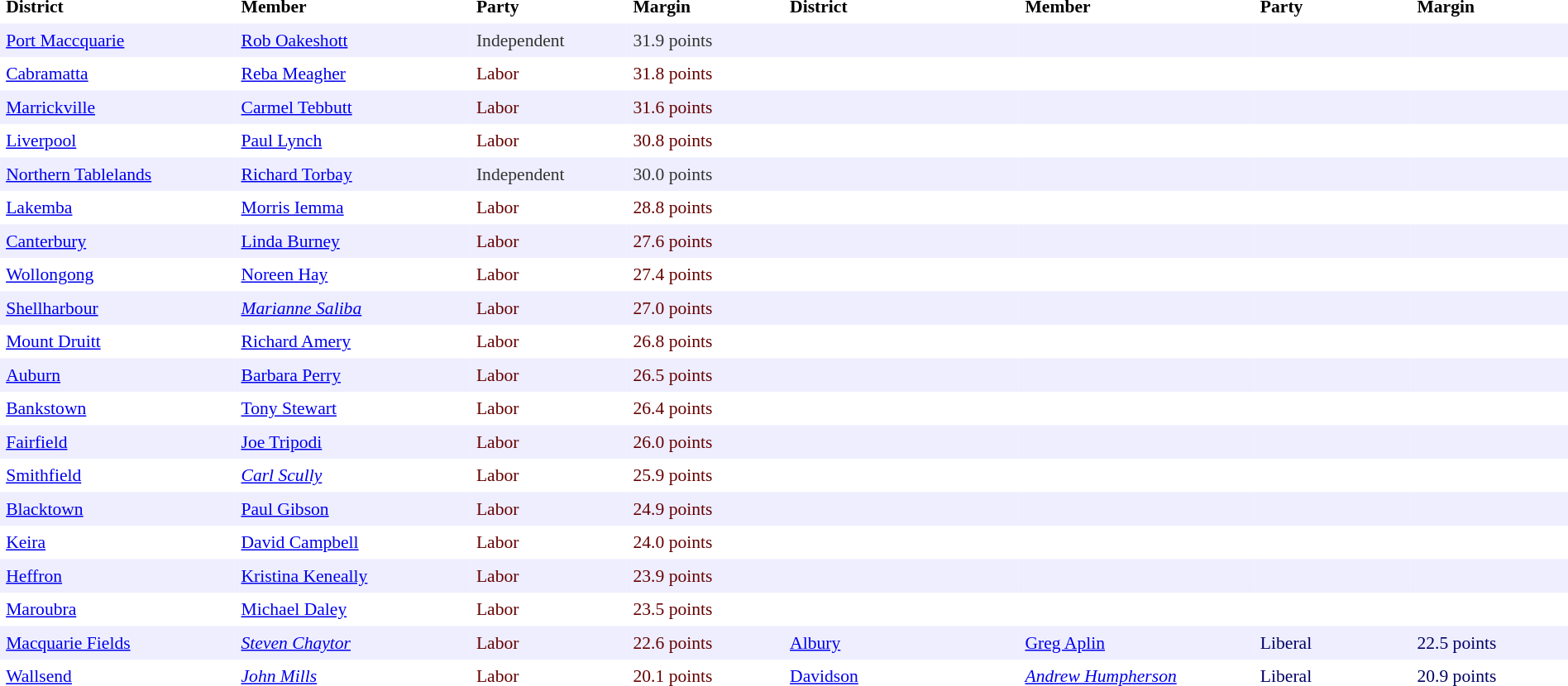<table class="toccolours" cellpadding="5" cellspacing="0"  style="margin:.4em; font-size:90%; width:100%;">
<tr>
<th style="text-align:left; width:15%;">District</th>
<th style="text-align:left; width:15%;">Member</th>
<th style="text-align:left; width:10%;">Party</th>
<th style="text-align:left; width:10%;">Margin</th>
<th style="text-align:left; width:15%;">District</th>
<th style="text-align:left; width:15%;">Member</th>
<th style="text-align:left; width:10%;">Party</th>
<th style="text-align:left; width:10%;">Margin</th>
</tr>
<tr style="background:#eef;">
<td style="text-align:left;"><a href='#'>Port Maccquarie</a></td>
<td style="text-align:left;"><a href='#'>Rob Oakeshott</a></td>
<td style="text-align:left; color:#333;">Independent</td>
<td style="text-align:left; font-size:100%; color:#333;">31.9 points</td>
<td></td>
<td></td>
<td></td>
<td></td>
</tr>
<tr>
<td style="text-align:left;"><a href='#'>Cabramatta</a></td>
<td style="text-align:left;"><a href='#'>Reba Meagher</a></td>
<td style="text-align:left; color:#600;">Labor</td>
<td style="text-align:left; font-size:100%; color:#600;">31.8 points</td>
<td></td>
<td></td>
<td></td>
<td></td>
</tr>
<tr style="background:#eef;">
<td style="text-align:left;"><a href='#'>Marrickville</a></td>
<td style="text-align:left;"><a href='#'>Carmel Tebbutt</a></td>
<td style="text-align:left; color:#600;">Labor</td>
<td style="text-align:left; font-size:100%; color:#600;">31.6 points</td>
<td></td>
<td></td>
<td></td>
<td></td>
</tr>
<tr>
<td style="text-align:left;"><a href='#'>Liverpool</a></td>
<td style="text-align:left;"><a href='#'>Paul Lynch</a></td>
<td style="text-align:left; color:#600;">Labor</td>
<td style="text-align:left; font-size:100%; color:#600;">30.8 points</td>
<td></td>
<td></td>
<td></td>
<td></td>
</tr>
<tr style="background:#eef;">
<td style="text-align:left;"><a href='#'>Northern Tablelands</a></td>
<td style="text-align:left;"><a href='#'>Richard Torbay</a></td>
<td style="text-align:left; color:#333;">Independent</td>
<td style="text-align:left; font-size:100%; color:#333;">30.0 points</td>
<td></td>
<td></td>
<td></td>
<td></td>
</tr>
<tr>
<td style="text-align:left;"><a href='#'>Lakemba</a></td>
<td style="text-align:left;"><a href='#'>Morris Iemma</a></td>
<td style="text-align:left; color:#600;">Labor</td>
<td style="text-align:left; font-size:100%; color:#600;">28.8 points</td>
<td></td>
<td></td>
<td></td>
<td></td>
</tr>
<tr style="background:#eef;">
<td style="text-align:left;"><a href='#'>Canterbury</a></td>
<td style="text-align:left;"><a href='#'>Linda Burney</a></td>
<td style="text-align:left; color:#600;">Labor</td>
<td style="text-align:left; font-size:100%; color:#600;">27.6 points</td>
<td></td>
<td></td>
<td></td>
<td></td>
</tr>
<tr>
<td style="text-align:left;"><a href='#'>Wollongong</a></td>
<td style="text-align:left;"><a href='#'>Noreen Hay</a></td>
<td style="text-align:left; color:#600;">Labor</td>
<td style="text-align:left; font-size:100%; color:#600;">27.4 points</td>
<td></td>
<td></td>
<td></td>
<td></td>
</tr>
<tr style="background:#eef;">
<td style="text-align:left;"><a href='#'>Shellharbour</a></td>
<td style="text-align:left;"><em><a href='#'>Marianne Saliba</a></em></td>
<td style="text-align:left; color:#600;">Labor</td>
<td style="text-align:left; font-size:100%; color:#600;">27.0 points</td>
<td></td>
<td></td>
<td></td>
<td></td>
</tr>
<tr>
<td style="text-align:left;"><a href='#'>Mount Druitt</a></td>
<td style="text-align:left;"><a href='#'>Richard Amery</a></td>
<td style="text-align:left; color:#600;">Labor</td>
<td style="text-align:left; font-size:100%; color:#600;">26.8 points</td>
<td></td>
<td></td>
<td></td>
<td></td>
</tr>
<tr style="background:#eef;">
<td style="text-align:left;"><a href='#'>Auburn</a></td>
<td style="text-align:left;"><a href='#'>Barbara Perry</a></td>
<td style="text-align:left; color:#600;">Labor</td>
<td style="text-align:left; font-size:100%; color:#600;">26.5 points</td>
<td></td>
<td></td>
<td></td>
<td></td>
</tr>
<tr>
<td style="text-align:left;"><a href='#'>Bankstown</a></td>
<td style="text-align:left;"><a href='#'>Tony Stewart</a></td>
<td style="text-align:left; color:#600;">Labor</td>
<td style="text-align:left; font-size:100%; color:#600;">26.4 points</td>
<td></td>
<td></td>
<td></td>
<td></td>
</tr>
<tr style="background:#eef;">
<td style="text-align:left;"><a href='#'>Fairfield</a></td>
<td style="text-align:left;"><a href='#'>Joe Tripodi</a></td>
<td style="text-align:left; color:#600;">Labor</td>
<td style="text-align:left; font-size:100%; color:#600;">26.0 points</td>
<td></td>
<td></td>
<td></td>
<td></td>
</tr>
<tr>
<td style="text-align:left;"><a href='#'>Smithfield</a></td>
<td style="text-align:left;"><em><a href='#'>Carl Scully</a></em></td>
<td style="text-align:left; color:#600;">Labor</td>
<td style="text-align:left; font-size:100%; color:#600;">25.9 points</td>
<td></td>
<td></td>
<td></td>
<td></td>
</tr>
<tr style="background:#eef;">
<td style="text-align:left;"><a href='#'>Blacktown</a></td>
<td style="text-align:left;"><a href='#'>Paul Gibson</a></td>
<td style="text-align:left; color:#600;">Labor</td>
<td style="text-align:left; font-size:100%; color:#600;">24.9 points</td>
<td></td>
<td></td>
<td></td>
<td></td>
</tr>
<tr>
<td style="text-align:left;"><a href='#'>Keira</a></td>
<td style="text-align:left;"><a href='#'>David Campbell</a></td>
<td style="text-align:left; color:#600;">Labor</td>
<td style="text-align:left; font-size:100%; color:#600;">24.0 points</td>
<td></td>
<td></td>
<td></td>
<td></td>
</tr>
<tr style="background:#eef;">
<td style="text-align:left;"><a href='#'>Heffron</a></td>
<td style="text-align:left;"><a href='#'>Kristina Keneally</a></td>
<td style="text-align:left; color:#600;">Labor</td>
<td style="text-align:left; font-size:100%; color:#600;">23.9 points</td>
<td></td>
<td></td>
<td></td>
<td></td>
</tr>
<tr>
<td style="text-align:left;"><a href='#'>Maroubra</a></td>
<td style="text-align:left;"><a href='#'>Michael Daley</a></td>
<td style="text-align:left; color:#600;">Labor</td>
<td style="text-align:left; font-size:100%; color:#600;">23.5 points</td>
<td></td>
<td></td>
<td></td>
<td></td>
</tr>
<tr style="background:#eef;">
<td style="text-align:left;"><a href='#'>Macquarie Fields</a></td>
<td style="text-align:left;"><em><a href='#'>Steven Chaytor</a></em></td>
<td style="text-align:left; color:#600;">Labor</td>
<td style="text-align:left; font-size:100%; color:#600;">22.6 points</td>
<td style="text-align:left;"><a href='#'>Albury</a></td>
<td style="text-align:left;"><a href='#'>Greg Aplin</a></td>
<td style="text-align:left; color:#006;">Liberal</td>
<td style="text-align:left; font-size:100%; color:#006;">22.5 points</td>
</tr>
<tr>
<td style="text-align:left;"><a href='#'>Wallsend</a></td>
<td style="text-align:left;"><em><a href='#'>John Mills</a></em></td>
<td style="text-align:left; color:#600;">Labor</td>
<td style="text-align:left; font-size:100%; color:#600;">20.1 points</td>
<td style="text-align:left;"><a href='#'>Davidson</a></td>
<td style="text-align:left;"><em><a href='#'>Andrew Humpherson</a></em></td>
<td style="text-align:left; color:#006;">Liberal</td>
<td style="text-align:left; font-size:100%; color:#006;">20.9 points</td>
</tr>
</table>
